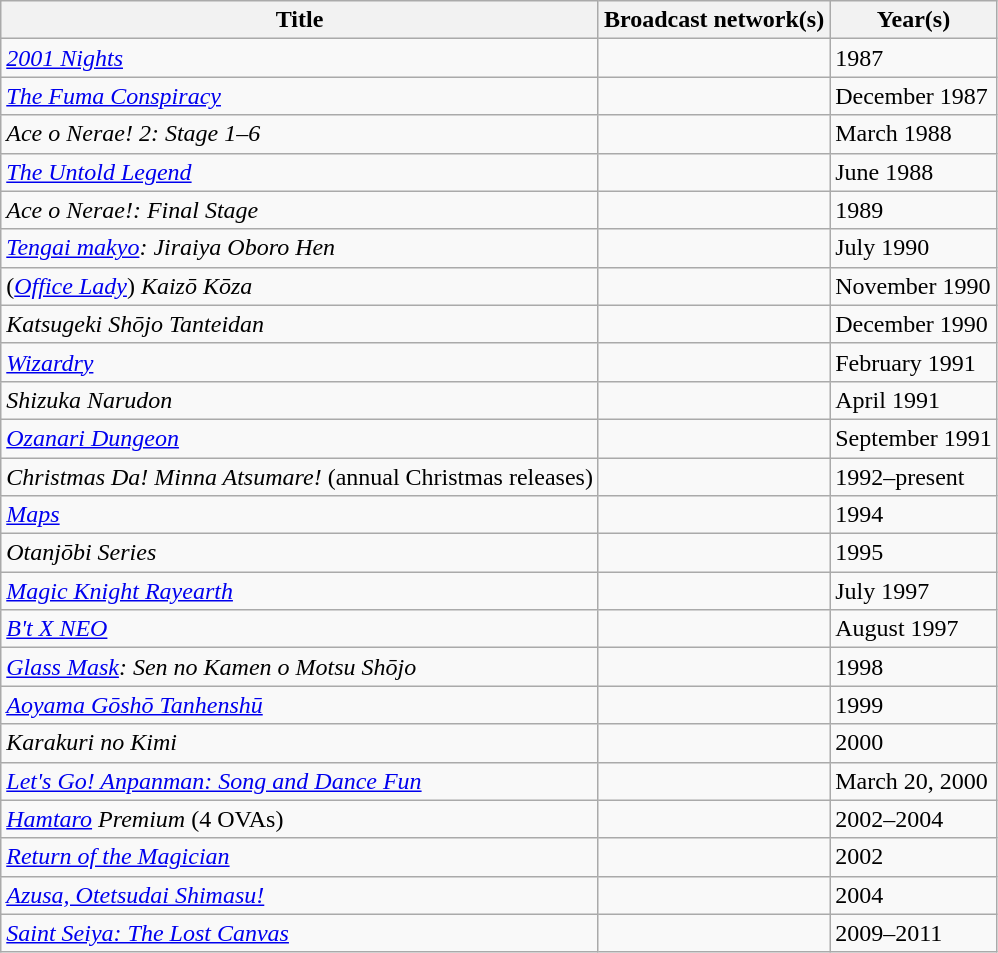<table class="wikitable sortable">
<tr>
<th>Title</th>
<th>Broadcast network(s)</th>
<th>Year(s)</th>
</tr>
<tr>
<td><em><a href='#'>2001 Nights</a></em></td>
<td></td>
<td>1987</td>
</tr>
<tr>
<td><em><a href='#'>The Fuma Conspiracy</a></em></td>
<td></td>
<td>December 1987</td>
</tr>
<tr>
<td><em>Ace o Nerae! 2: Stage 1–6</em></td>
<td></td>
<td>March 1988</td>
</tr>
<tr>
<td><em><a href='#'>The Untold Legend</a></em></td>
<td></td>
<td>June 1988</td>
</tr>
<tr>
<td><em>Ace o Nerae!: Final Stage</em></td>
<td></td>
<td>1989</td>
</tr>
<tr>
<td><em><a href='#'>Tengai makyo</a>: Jiraiya Oboro Hen</em></td>
<td></td>
<td>July 1990</td>
</tr>
<tr>
<td>(<em><a href='#'>Office Lady</a></em>) <em>Kaizō Kōza</em></td>
<td></td>
<td>November 1990</td>
</tr>
<tr>
<td><em>Katsugeki Shōjo Tanteidan</em></td>
<td></td>
<td>December 1990</td>
</tr>
<tr>
<td><em><a href='#'>Wizardry</a></em></td>
<td></td>
<td>February 1991</td>
</tr>
<tr>
<td><em>Shizuka Narudon</em></td>
<td></td>
<td>April 1991</td>
</tr>
<tr>
<td><em><a href='#'>Ozanari Dungeon</a></em></td>
<td></td>
<td>September 1991</td>
</tr>
<tr>
<td><em>Christmas Da! Minna Atsumare!</em> (annual Christmas releases)</td>
<td></td>
<td>1992–present</td>
</tr>
<tr>
<td><em><a href='#'>Maps</a></em></td>
<td></td>
<td>1994</td>
</tr>
<tr>
<td><em>Otanjōbi Series</em></td>
<td></td>
<td>1995</td>
</tr>
<tr>
<td><em><a href='#'>Magic Knight Rayearth</a></em></td>
<td></td>
<td>July 1997</td>
</tr>
<tr>
<td><em><a href='#'>B't X NEO</a></em></td>
<td></td>
<td>August 1997</td>
</tr>
<tr>
<td><em><a href='#'>Glass Mask</a>: Sen no Kamen o Motsu Shōjo</em></td>
<td></td>
<td>1998</td>
</tr>
<tr>
<td><em><a href='#'>Aoyama Gōshō Tanhenshū</a></em></td>
<td></td>
<td>1999</td>
</tr>
<tr>
<td><em>Karakuri no Kimi</em></td>
<td></td>
<td>2000</td>
</tr>
<tr>
<td><em><a href='#'>Let's Go! Anpanman: Song and Dance Fun</a></em></td>
<td></td>
<td>March 20, 2000</td>
</tr>
<tr>
<td><em><a href='#'>Hamtaro</a> Premium</em> (4 OVAs)</td>
<td></td>
<td>2002–2004</td>
</tr>
<tr>
<td><em><a href='#'>Return of the Magician</a></em></td>
<td></td>
<td>2002</td>
</tr>
<tr>
<td><em><a href='#'>Azusa, Otetsudai Shimasu!</a></em></td>
<td></td>
<td>2004</td>
</tr>
<tr>
<td><em><a href='#'>Saint Seiya: The Lost Canvas</a></em></td>
<td></td>
<td>2009–2011</td>
</tr>
</table>
